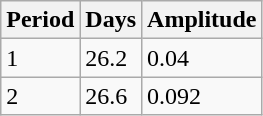<table class="wikitable">
<tr>
<th>Period</th>
<th>Days</th>
<th>Amplitude</th>
</tr>
<tr>
<td>1</td>
<td>26.2</td>
<td>0.04</td>
</tr>
<tr>
<td>2</td>
<td>26.6</td>
<td>0.092</td>
</tr>
</table>
